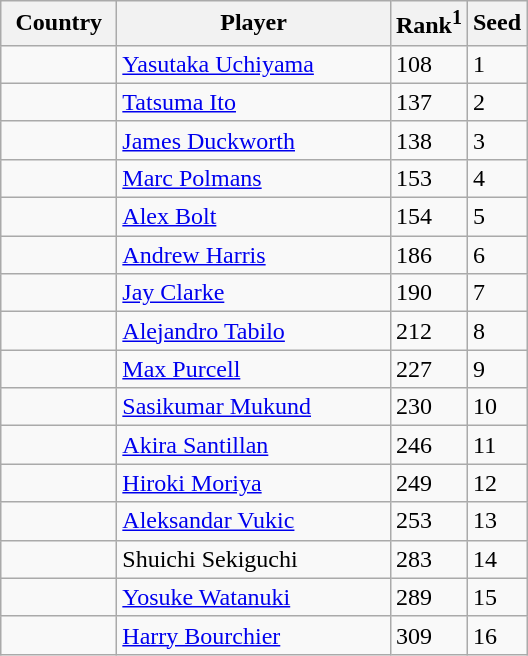<table class="sortable wikitable">
<tr>
<th width="70">Country</th>
<th width="175">Player</th>
<th>Rank<sup>1</sup></th>
<th>Seed</th>
</tr>
<tr>
<td></td>
<td><a href='#'>Yasutaka Uchiyama</a></td>
<td>108</td>
<td>1</td>
</tr>
<tr>
<td></td>
<td><a href='#'>Tatsuma Ito</a></td>
<td>137</td>
<td>2</td>
</tr>
<tr>
<td></td>
<td><a href='#'>James Duckworth</a></td>
<td>138</td>
<td>3</td>
</tr>
<tr>
<td></td>
<td><a href='#'>Marc Polmans</a></td>
<td>153</td>
<td>4</td>
</tr>
<tr>
<td></td>
<td><a href='#'>Alex Bolt</a></td>
<td>154</td>
<td>5</td>
</tr>
<tr>
<td></td>
<td><a href='#'>Andrew Harris</a></td>
<td>186</td>
<td>6</td>
</tr>
<tr>
<td></td>
<td><a href='#'>Jay Clarke</a></td>
<td>190</td>
<td>7</td>
</tr>
<tr>
<td></td>
<td><a href='#'>Alejandro Tabilo</a></td>
<td>212</td>
<td>8</td>
</tr>
<tr>
<td></td>
<td><a href='#'>Max Purcell</a></td>
<td>227</td>
<td>9</td>
</tr>
<tr>
<td></td>
<td><a href='#'>Sasikumar Mukund</a></td>
<td>230</td>
<td>10</td>
</tr>
<tr>
<td></td>
<td><a href='#'>Akira Santillan</a></td>
<td>246</td>
<td>11</td>
</tr>
<tr>
<td></td>
<td><a href='#'>Hiroki Moriya</a></td>
<td>249</td>
<td>12</td>
</tr>
<tr>
<td></td>
<td><a href='#'>Aleksandar Vukic</a></td>
<td>253</td>
<td>13</td>
</tr>
<tr>
<td></td>
<td>Shuichi Sekiguchi</td>
<td>283</td>
<td>14</td>
</tr>
<tr>
<td></td>
<td><a href='#'>Yosuke Watanuki</a></td>
<td>289</td>
<td>15</td>
</tr>
<tr>
<td></td>
<td><a href='#'>Harry Bourchier</a></td>
<td>309</td>
<td>16</td>
</tr>
</table>
